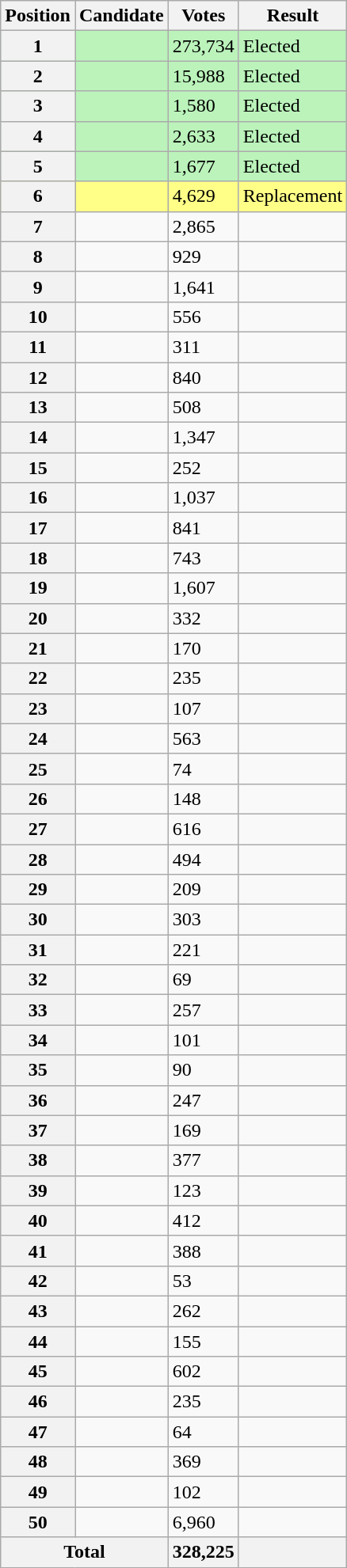<table class="wikitable sortable col3right">
<tr>
<th scope="col">Position</th>
<th scope="col">Candidate</th>
<th scope="col">Votes</th>
<th scope="col">Result</th>
</tr>
<tr bgcolor=bbf3bb>
<th scope="row">1</th>
<td></td>
<td>273,734</td>
<td>Elected</td>
</tr>
<tr bgcolor=bbf3bb>
<th scope="row">2</th>
<td></td>
<td>15,988</td>
<td>Elected</td>
</tr>
<tr bgcolor=bbf3bb>
<th scope="row">3</th>
<td></td>
<td>1,580</td>
<td>Elected</td>
</tr>
<tr bgcolor=bbf3bb>
<th scope="row">4</th>
<td></td>
<td>2,633</td>
<td>Elected</td>
</tr>
<tr bgcolor=bbf3bb>
<th scope="row">5</th>
<td></td>
<td>1,677</td>
<td>Elected</td>
</tr>
<tr bgcolor=#FF8>
<th scope="row">6</th>
<td></td>
<td>4,629</td>
<td>Replacement</td>
</tr>
<tr>
<th scope="row">7</th>
<td></td>
<td>2,865</td>
<td></td>
</tr>
<tr>
<th scope="row">8</th>
<td></td>
<td>929</td>
<td></td>
</tr>
<tr>
<th scope="row">9</th>
<td></td>
<td>1,641</td>
<td></td>
</tr>
<tr>
<th scope="row">10</th>
<td></td>
<td>556</td>
<td></td>
</tr>
<tr>
<th scope="row">11</th>
<td></td>
<td>311</td>
<td></td>
</tr>
<tr>
<th scope="row">12</th>
<td></td>
<td>840</td>
<td></td>
</tr>
<tr>
<th scope="row">13</th>
<td></td>
<td>508</td>
<td></td>
</tr>
<tr>
<th scope="row">14</th>
<td></td>
<td>1,347</td>
<td></td>
</tr>
<tr>
<th scope="row">15</th>
<td></td>
<td>252</td>
<td></td>
</tr>
<tr>
<th scope="row">16</th>
<td></td>
<td>1,037</td>
<td></td>
</tr>
<tr>
<th scope="row">17</th>
<td></td>
<td>841</td>
<td></td>
</tr>
<tr>
<th scope="row">18</th>
<td></td>
<td>743</td>
<td></td>
</tr>
<tr>
<th scope="row">19</th>
<td></td>
<td>1,607</td>
<td></td>
</tr>
<tr>
<th scope="row">20</th>
<td></td>
<td>332</td>
<td></td>
</tr>
<tr>
<th scope="row">21</th>
<td></td>
<td>170</td>
<td></td>
</tr>
<tr>
<th scope="row">22</th>
<td></td>
<td>235</td>
<td></td>
</tr>
<tr>
<th scope="row">23</th>
<td></td>
<td>107</td>
<td></td>
</tr>
<tr>
<th scope="row">24</th>
<td></td>
<td>563</td>
<td></td>
</tr>
<tr>
<th scope="row">25</th>
<td></td>
<td>74</td>
<td></td>
</tr>
<tr>
<th scope="row">26</th>
<td></td>
<td>148</td>
<td></td>
</tr>
<tr>
<th scope="row">27</th>
<td></td>
<td>616</td>
<td></td>
</tr>
<tr>
<th scope="row">28</th>
<td></td>
<td>494</td>
<td></td>
</tr>
<tr>
<th scope="row">29</th>
<td></td>
<td>209</td>
<td></td>
</tr>
<tr>
<th scope="row">30</th>
<td></td>
<td>303</td>
<td></td>
</tr>
<tr>
<th scope="row">31</th>
<td></td>
<td>221</td>
<td></td>
</tr>
<tr>
<th scope="row">32</th>
<td></td>
<td>69</td>
<td></td>
</tr>
<tr>
<th scope="row">33</th>
<td></td>
<td>257</td>
<td></td>
</tr>
<tr>
<th scope="row">34</th>
<td></td>
<td>101</td>
<td></td>
</tr>
<tr>
<th scope="row">35</th>
<td></td>
<td>90</td>
<td></td>
</tr>
<tr>
<th scope="row">36</th>
<td></td>
<td>247</td>
<td></td>
</tr>
<tr>
<th scope="row">37</th>
<td></td>
<td>169</td>
<td></td>
</tr>
<tr>
<th scope="row">38</th>
<td></td>
<td>377</td>
<td></td>
</tr>
<tr>
<th scope="row">39</th>
<td></td>
<td>123</td>
<td></td>
</tr>
<tr>
<th scope="row">40</th>
<td></td>
<td>412</td>
<td></td>
</tr>
<tr>
<th scope="row">41</th>
<td></td>
<td>388</td>
<td></td>
</tr>
<tr>
<th scope="row">42</th>
<td></td>
<td>53</td>
<td></td>
</tr>
<tr>
<th scope="row">43</th>
<td></td>
<td>262</td>
<td></td>
</tr>
<tr>
<th scope="row">44</th>
<td></td>
<td>155</td>
<td></td>
</tr>
<tr>
<th scope="row">45</th>
<td></td>
<td>602</td>
<td></td>
</tr>
<tr>
<th scope="row">46</th>
<td></td>
<td>235</td>
<td></td>
</tr>
<tr>
<th scope="row">47</th>
<td></td>
<td>64</td>
<td></td>
</tr>
<tr>
<th scope="row">48</th>
<td></td>
<td>369</td>
<td></td>
</tr>
<tr>
<th scope="row">49</th>
<td></td>
<td>102</td>
<td></td>
</tr>
<tr>
<th scope="row">50</th>
<td></td>
<td>6,960</td>
<td></td>
</tr>
<tr class=sortbottom>
<th scope="row" colspan="2">Total</th>
<th style="text-align:right">328,225</th>
<th></th>
</tr>
</table>
